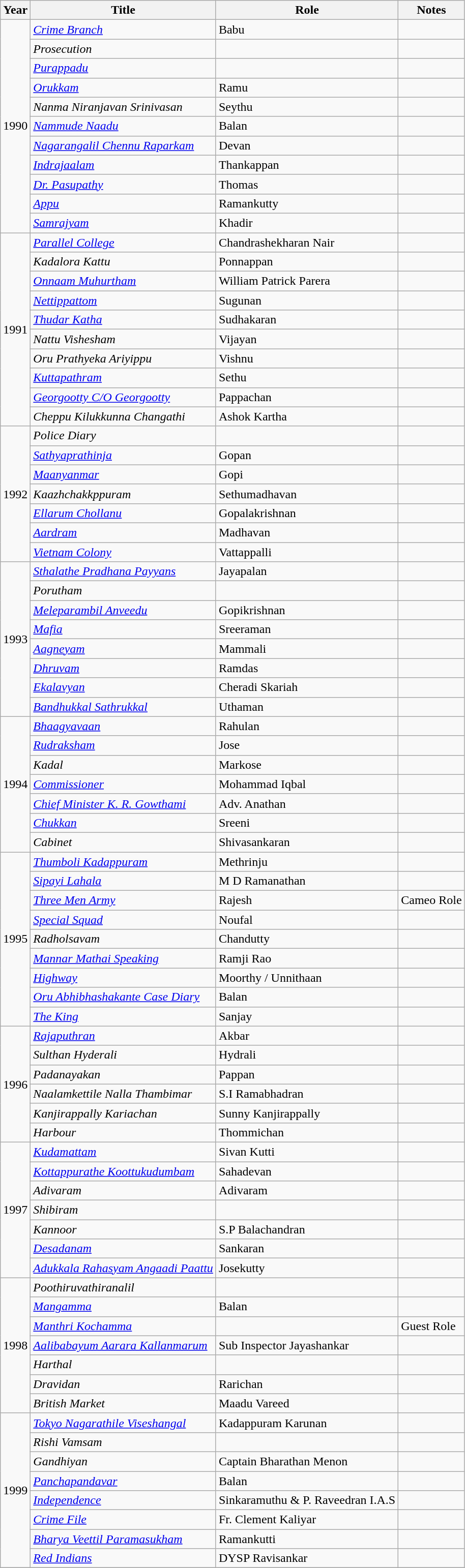<table class="wikitable sortable">
<tr>
<th>Year</th>
<th>Title</th>
<th>Role</th>
<th class="unsortable">Notes</th>
</tr>
<tr>
<td rowspan=11>1990</td>
<td><em><a href='#'>Crime Branch</a></em></td>
<td>Babu</td>
<td></td>
</tr>
<tr>
<td><em>Prosecution</em></td>
<td></td>
<td></td>
</tr>
<tr>
<td><em><a href='#'>Purappadu</a></em></td>
<td></td>
<td></td>
</tr>
<tr>
<td><em><a href='#'>Orukkam</a></em></td>
<td>Ramu</td>
<td></td>
</tr>
<tr>
<td><em>Nanma Niranjavan Srinivasan</em></td>
<td>Seythu</td>
<td></td>
</tr>
<tr>
<td><em><a href='#'>Nammude Naadu</a></em></td>
<td>Balan</td>
<td></td>
</tr>
<tr>
<td><em><a href='#'>Nagarangalil Chennu Raparkam</a></em></td>
<td>Devan</td>
<td></td>
</tr>
<tr>
<td><em><a href='#'>Indrajaalam</a></em></td>
<td>Thankappan</td>
<td></td>
</tr>
<tr>
<td><em><a href='#'>Dr. Pasupathy</a></em></td>
<td>Thomas</td>
<td></td>
</tr>
<tr>
<td><em><a href='#'>Appu</a></em></td>
<td>Ramankutty</td>
<td></td>
</tr>
<tr>
<td><em><a href='#'>Samrajyam</a></em></td>
<td>Khadir</td>
<td></td>
</tr>
<tr>
<td rowspan=10>1991</td>
<td><em><a href='#'>Parallel College</a></em></td>
<td>Chandrashekharan Nair</td>
<td></td>
</tr>
<tr>
<td><em>Kadalora Kattu</em></td>
<td>Ponnappan</td>
<td></td>
</tr>
<tr>
<td><em><a href='#'>Onnaam Muhurtham</a></em></td>
<td>William Patrick Parera</td>
<td></td>
</tr>
<tr>
<td><em><a href='#'>Nettippattom</a></em></td>
<td>Sugunan</td>
<td></td>
</tr>
<tr>
<td><em><a href='#'>Thudar Katha</a></em></td>
<td>Sudhakaran</td>
<td></td>
</tr>
<tr>
<td><em>Nattu Vishesham</em></td>
<td>Vijayan</td>
<td></td>
</tr>
<tr>
<td><em>Oru Prathyeka Ariyippu</em></td>
<td>Vishnu</td>
<td></td>
</tr>
<tr>
<td><em><a href='#'>Kuttapathram</a></em></td>
<td>Sethu</td>
<td></td>
</tr>
<tr>
<td><em><a href='#'>Georgootty C/O Georgootty</a></em></td>
<td>Pappachan</td>
<td></td>
</tr>
<tr>
<td><em>Cheppu Kilukkunna Changathi</em></td>
<td>Ashok Kartha</td>
<td></td>
</tr>
<tr>
<td rowspan=7>1992</td>
<td><em>Police Diary</em></td>
<td></td>
<td></td>
</tr>
<tr>
<td><em><a href='#'>Sathyaprathinja</a></em></td>
<td>Gopan</td>
<td></td>
</tr>
<tr>
<td><em><a href='#'>Maanyanmar</a></em></td>
<td>Gopi</td>
<td></td>
</tr>
<tr>
<td><em>Kaazhchakkppuram</em></td>
<td>Sethumadhavan</td>
<td></td>
</tr>
<tr>
<td><em><a href='#'>Ellarum Chollanu</a></em></td>
<td>Gopalakrishnan</td>
<td></td>
</tr>
<tr>
<td><em><a href='#'>Aardram</a></em></td>
<td>Madhavan</td>
<td></td>
</tr>
<tr>
<td><em><a href='#'>Vietnam Colony</a></em></td>
<td>Vattappalli</td>
<td></td>
</tr>
<tr>
<td rowspan=8>1993</td>
<td><em><a href='#'>Sthalathe Pradhana Payyans</a></em></td>
<td>Jayapalan</td>
<td></td>
</tr>
<tr>
<td><em>Porutham</em></td>
<td></td>
<td></td>
</tr>
<tr>
<td><em><a href='#'>Meleparambil Anveedu</a></em></td>
<td>Gopikrishnan</td>
<td></td>
</tr>
<tr>
<td><em><a href='#'>Mafia</a></em></td>
<td>Sreeraman</td>
<td></td>
</tr>
<tr>
<td><em><a href='#'>Aagneyam</a></em></td>
<td>Mammali</td>
<td></td>
</tr>
<tr>
<td><em><a href='#'>Dhruvam</a></em></td>
<td>Ramdas</td>
<td></td>
</tr>
<tr>
<td><em><a href='#'>Ekalavyan</a></em></td>
<td>Cheradi Skariah</td>
<td></td>
</tr>
<tr>
<td><em><a href='#'>Bandhukkal Sathrukkal</a></em></td>
<td>Uthaman</td>
<td></td>
</tr>
<tr>
<td rowspan=7>1994</td>
<td><em><a href='#'>Bhaagyavaan</a></em></td>
<td>Rahulan</td>
<td></td>
</tr>
<tr>
<td><em><a href='#'>Rudraksham</a></em></td>
<td>Jose</td>
<td></td>
</tr>
<tr>
<td><em>Kadal</em></td>
<td>Markose</td>
<td></td>
</tr>
<tr>
<td><em><a href='#'>Commissioner</a></em></td>
<td>Mohammad Iqbal</td>
<td></td>
</tr>
<tr>
<td><em><a href='#'>Chief Minister K. R. Gowthami</a></em></td>
<td>Adv. Anathan</td>
<td></td>
</tr>
<tr>
<td><em><a href='#'>Chukkan</a></em></td>
<td>Sreeni</td>
<td></td>
</tr>
<tr>
<td><em>Cabinet</em></td>
<td>Shivasankaran</td>
<td></td>
</tr>
<tr>
<td rowspan=9>1995</td>
<td><em><a href='#'>Thumboli Kadappuram</a></em></td>
<td>Methrinju</td>
<td></td>
</tr>
<tr>
<td><em><a href='#'>Sipayi Lahala</a></em></td>
<td>M D Ramanathan</td>
<td></td>
</tr>
<tr>
<td><em><a href='#'>Three Men Army</a></em></td>
<td>Rajesh</td>
<td>Cameo Role</td>
</tr>
<tr>
<td><em><a href='#'>Special Squad</a></em></td>
<td>Noufal</td>
<td></td>
</tr>
<tr>
<td><em>Radholsavam</em></td>
<td>Chandutty</td>
<td></td>
</tr>
<tr>
<td><em><a href='#'>Mannar Mathai Speaking</a></em></td>
<td>Ramji Rao</td>
<td></td>
</tr>
<tr>
<td><em><a href='#'>Highway</a></em></td>
<td>Moorthy / Unnithaan</td>
<td></td>
</tr>
<tr>
<td><em><a href='#'>Oru Abhibhashakante Case Diary</a></em></td>
<td>Balan</td>
<td></td>
</tr>
<tr>
<td><em><a href='#'>The King</a></em></td>
<td>Sanjay</td>
<td></td>
</tr>
<tr>
<td rowspan=6>1996</td>
<td><em><a href='#'>Rajaputhran</a></em></td>
<td>Akbar</td>
<td></td>
</tr>
<tr>
<td><em>Sulthan Hyderali</em></td>
<td>Hydrali</td>
<td></td>
</tr>
<tr>
<td><em>Padanayakan</em></td>
<td>Pappan</td>
<td></td>
</tr>
<tr>
<td><em>Naalamkettile Nalla Thambimar</em></td>
<td>S.I Ramabhadran</td>
<td></td>
</tr>
<tr>
<td><em>Kanjirappally Kariachan</em></td>
<td>Sunny Kanjirappally</td>
<td></td>
</tr>
<tr>
<td><em>Harbour</em></td>
<td>Thommichan</td>
<td></td>
</tr>
<tr>
<td rowspan=7>1997</td>
<td><em><a href='#'>Kudamattam</a></em></td>
<td>Sivan Kutti</td>
<td></td>
</tr>
<tr>
<td><em><a href='#'>Kottappurathe Koottukudumbam</a></em></td>
<td>Sahadevan</td>
<td></td>
</tr>
<tr>
<td><em>Adivaram</em></td>
<td>Adivaram</td>
<td></td>
</tr>
<tr>
<td><em>Shibiram</em></td>
<td></td>
<td></td>
</tr>
<tr>
<td><em>Kannoor</em></td>
<td>S.P Balachandran</td>
<td></td>
</tr>
<tr>
<td><em><a href='#'>Desadanam</a></em></td>
<td>Sankaran</td>
<td></td>
</tr>
<tr>
<td><em><a href='#'>Adukkala Rahasyam Angaadi Paattu</a></em></td>
<td>Josekutty</td>
<td></td>
</tr>
<tr>
<td rowspan=7>1998</td>
<td><em>Poothiruvathiranalil</em></td>
<td></td>
<td></td>
</tr>
<tr>
<td><em><a href='#'>Mangamma</a></em></td>
<td>Balan</td>
<td></td>
</tr>
<tr>
<td><em><a href='#'>Manthri Kochamma</a></em></td>
<td></td>
<td>Guest Role</td>
</tr>
<tr>
<td><em><a href='#'>Aalibabayum Aarara Kallanmarum</a></em></td>
<td>Sub Inspector Jayashankar</td>
<td></td>
</tr>
<tr>
<td><em>Harthal</em></td>
<td></td>
<td></td>
</tr>
<tr>
<td><em>Dravidan</em></td>
<td>Rarichan</td>
<td></td>
</tr>
<tr>
<td><em>British Market</em></td>
<td>Maadu Vareed</td>
<td></td>
</tr>
<tr>
<td rowspan=8>1999</td>
<td><em><a href='#'>Tokyo Nagarathile Viseshangal</a></em></td>
<td>Kadappuram Karunan</td>
<td></td>
</tr>
<tr>
<td><em>Rishi Vamsam</em></td>
<td></td>
<td></td>
</tr>
<tr>
<td><em>Gandhiyan</em></td>
<td>Captain Bharathan Menon</td>
<td></td>
</tr>
<tr>
<td><em><a href='#'> Panchapandavar</a></em></td>
<td>Balan</td>
<td></td>
</tr>
<tr>
<td><em><a href='#'>Independence</a></em></td>
<td>Sinkaramuthu & P. Raveedran I.A.S</td>
<td></td>
</tr>
<tr>
<td><em><a href='#'>Crime File</a></em></td>
<td>Fr. Clement Kaliyar</td>
<td></td>
</tr>
<tr>
<td><em><a href='#'>Bharya Veettil Paramasukham</a></em></td>
<td>Ramankutti</td>
<td></td>
</tr>
<tr>
<td><em><a href='#'>Red Indians</a></em></td>
<td>DYSP Ravisankar</td>
<td></td>
</tr>
<tr>
</tr>
</table>
